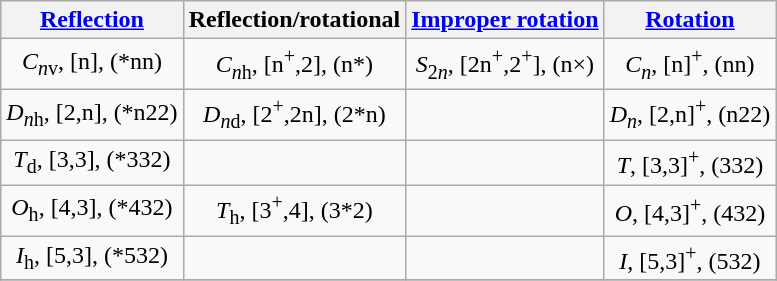<table class=wikitable>
<tr>
<th><a href='#'>Reflection</a></th>
<th>Reflection/rotational</th>
<th><a href='#'>Improper rotation</a></th>
<th><a href='#'>Rotation</a></th>
</tr>
<tr align=center>
<td><em>C</em><sub><em>n</em>v</sub>, [n], (*nn)</td>
<td><em>C</em><sub><em>n</em>h</sub>, [n<sup>+</sup>,2], (n*)</td>
<td><em>S</em><sub>2<em>n</em></sub>, [2n<sup>+</sup>,2<sup>+</sup>], (n×)</td>
<td><em>C</em><sub><em>n</em></sub>, [n]<sup>+</sup>, (nn)</td>
</tr>
<tr align=center>
<td><em>D</em><sub><em>n</em>h</sub>, [2,n], (*n22)</td>
<td><em>D</em><sub><em>n</em>d</sub>, [2<sup>+</sup>,2n], (2*n)</td>
<td></td>
<td><em>D</em><sub><em>n</em></sub>, [2,n]<sup>+</sup>, (n22)</td>
</tr>
<tr align=center>
<td><em>T</em><sub>d</sub>, [3,3], (*332)</td>
<td></td>
<td></td>
<td><em>T</em>, [3,3]<sup>+</sup>, (332)</td>
</tr>
<tr align=center>
<td><em>O</em><sub>h</sub>, [4,3], (*432)</td>
<td><em>T</em><sub>h</sub>, [3<sup>+</sup>,4], (3*2)</td>
<td></td>
<td><em>O</em>, [4,3]<sup>+</sup>, (432)</td>
</tr>
<tr align=center>
<td><em>I</em><sub>h</sub>, [5,3], (*532)</td>
<td></td>
<td></td>
<td><em>I</em>, [5,3]<sup>+</sup>, (532)</td>
</tr>
<tr>
</tr>
</table>
